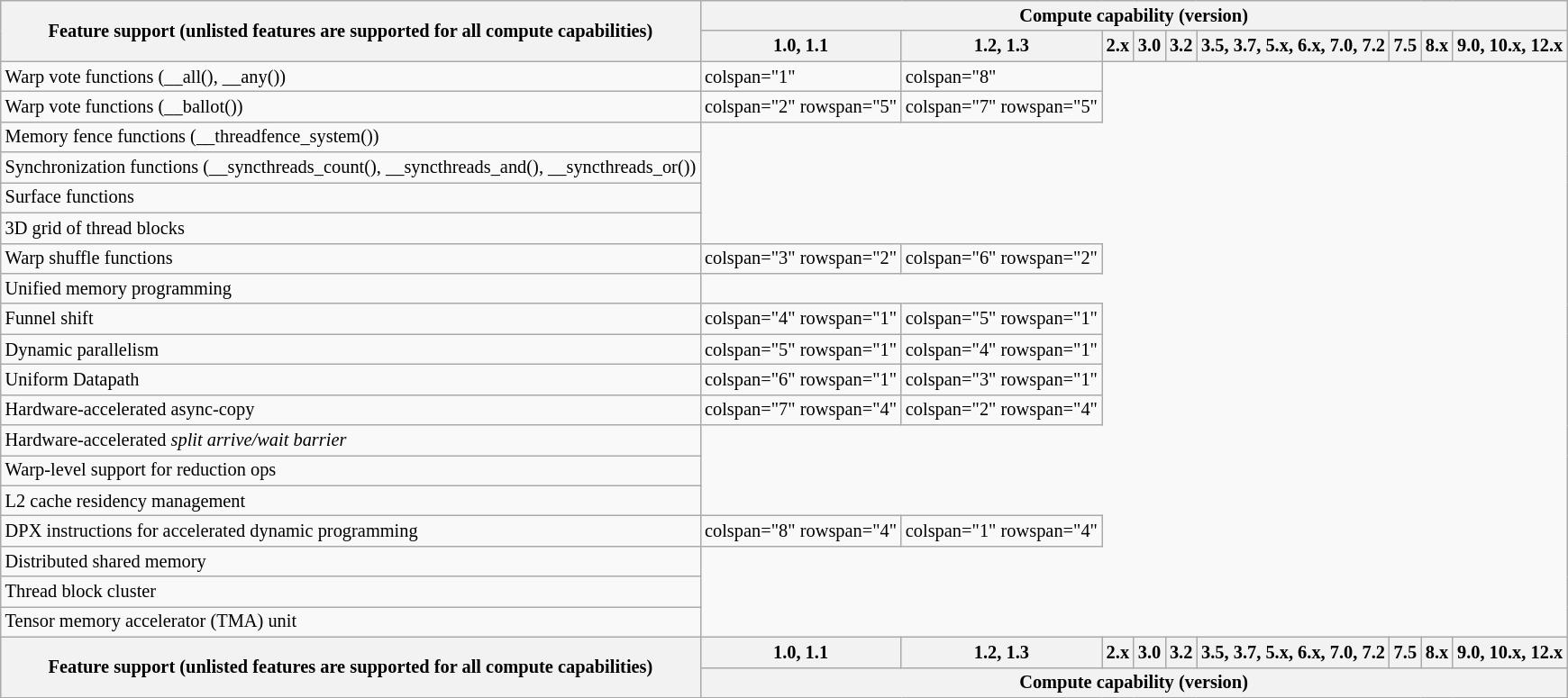<table class="wikitable" style="font-size:85%;">
<tr>
<th rowspan=2>Feature support (unlisted features are supported for all compute capabilities)</th>
<th colspan="14">Compute capability (version)</th>
</tr>
<tr>
<th>1.0, 1.1</th>
<th>1.2, 1.3</th>
<th>2.x</th>
<th>3.0</th>
<th>3.2</th>
<th>3.5, 3.7, 5.x, 6.x, 7.0, 7.2</th>
<th>7.5</th>
<th>8.x</th>
<th>9.0, 10.x, 12.x</th>
</tr>
<tr>
<td>Warp vote functions (__all(), __any())</td>
<td>colspan="1" </td>
<td>colspan="8" </td>
</tr>
<tr>
<td>Warp vote functions (__ballot())</td>
<td>colspan="2" rowspan="5" </td>
<td>colspan="7" rowspan="5" </td>
</tr>
<tr>
<td>Memory fence functions (__threadfence_system())</td>
</tr>
<tr>
<td>Synchronization functions (__syncthreads_count(), __syncthreads_and(), __syncthreads_or())</td>
</tr>
<tr>
<td>Surface functions</td>
</tr>
<tr>
<td>3D grid of thread blocks</td>
</tr>
<tr>
<td>Warp shuffle functions</td>
<td>colspan="3" rowspan="2" </td>
<td>colspan="6" rowspan="2" </td>
</tr>
<tr>
<td>Unified memory programming</td>
</tr>
<tr>
<td>Funnel shift</td>
<td>colspan="4" rowspan="1" </td>
<td>colspan="5" rowspan="1" </td>
</tr>
<tr>
<td>Dynamic parallelism</td>
<td>colspan="5" rowspan="1" </td>
<td>colspan="4" rowspan="1" </td>
</tr>
<tr>
<td>Uniform Datapath</td>
<td>colspan="6" rowspan="1" </td>
<td>colspan="3" rowspan="1" </td>
</tr>
<tr>
<td>Hardware-accelerated async-copy</td>
<td>colspan="7" rowspan="4" </td>
<td>colspan="2" rowspan="4" </td>
</tr>
<tr>
<td>Hardware-accelerated <em>split arrive/wait barrier</em></td>
</tr>
<tr>
<td>Warp-level support for reduction ops</td>
</tr>
<tr>
<td>L2 cache residency management</td>
</tr>
<tr>
<td>DPX instructions for accelerated dynamic programming</td>
<td>colspan="8" rowspan="4" </td>
<td>colspan="1" rowspan="4" </td>
</tr>
<tr>
<td>Distributed shared memory</td>
</tr>
<tr>
<td>Thread block cluster</td>
</tr>
<tr>
<td>Tensor memory accelerator (TMA) unit</td>
</tr>
<tr>
<th rowspan="2">Feature support (unlisted features are supported for all compute capabilities)</th>
<th>1.0, 1.1</th>
<th>1.2, 1.3</th>
<th>2.x</th>
<th>3.0</th>
<th>3.2</th>
<th>3.5, 3.7, 5.x, 6.x, 7.0, 7.2</th>
<th>7.5</th>
<th>8.x</th>
<th>9.0, 10.x, 12.x</th>
</tr>
<tr>
<th colspan="14">Compute capability (version)</th>
</tr>
</table>
